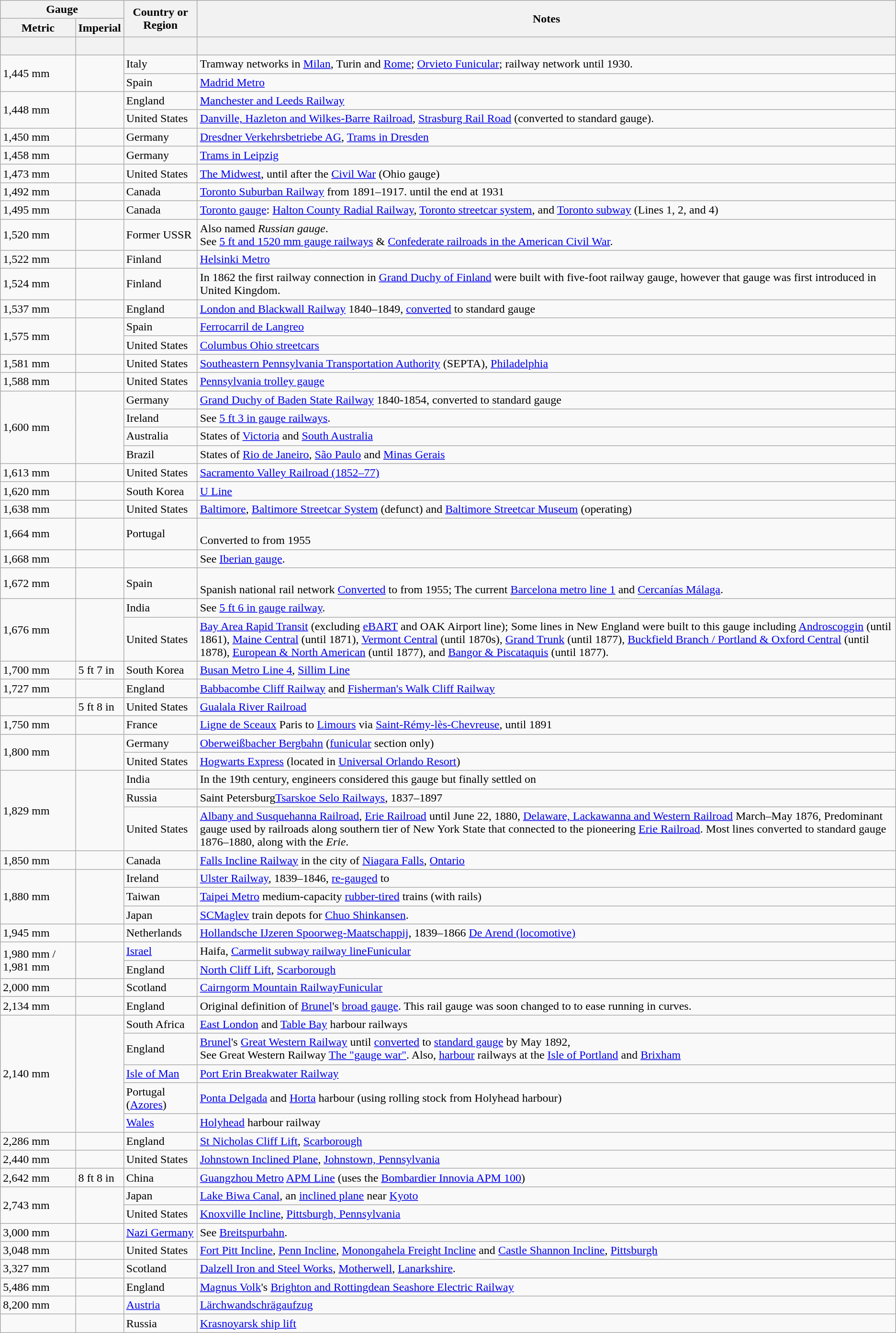<table class="wikitable sortable collapsible uncollapsed">
<tr>
<th colspan=2>Gauge</th>
<th rowspan=2>Country or Region</th>
<th rowspan=2>Notes</th>
</tr>
<tr>
<th>Metric</th>
<th>Imperial</th>
</tr>
<tr>
<th> </th>
<th></th>
<th></th>
<th></th>
</tr>
<tr>
<td rowspan="2">1,445 mm</td>
<td rowspan="2"></td>
<td>Italy</td>
<td>Tramway networks in <a href='#'>Milan</a>, Turin and <a href='#'>Rome</a>; <a href='#'>Orvieto Funicular</a>; railway network until 1930.</td>
</tr>
<tr>
<td>Spain</td>
<td><a href='#'>Madrid Metro</a></td>
</tr>
<tr>
<td rowspan="2">1,448 mm</td>
<td rowspan="2"></td>
<td>England</td>
<td><a href='#'>Manchester and Leeds Railway</a></td>
</tr>
<tr>
<td>United States</td>
<td><a href='#'>Danville, Hazleton and Wilkes-Barre Railroad</a>, <a href='#'>Strasburg Rail Road</a> (converted to standard gauge).</td>
</tr>
<tr>
<td>1,450 mm</td>
<td></td>
<td>Germany</td>
<td><a href='#'>Dresdner Verkehrsbetriebe AG</a>, <a href='#'>Trams in Dresden</a></td>
</tr>
<tr>
<td>1,458 mm</td>
<td></td>
<td>Germany</td>
<td><a href='#'>Trams in Leipzig</a></td>
</tr>
<tr>
<td>1,473 mm</td>
<td></td>
<td>United States</td>
<td><a href='#'>The Midwest</a>, until after the <a href='#'>Civil War</a> (Ohio gauge)</td>
</tr>
<tr>
<td>1,492 mm</td>
<td></td>
<td>Canada</td>
<td><a href='#'>Toronto Suburban Railway</a> from 1891–1917.  until the end at 1931</td>
</tr>
<tr>
<td>1,495 mm</td>
<td></td>
<td>Canada</td>
<td><a href='#'>Toronto gauge</a>: <a href='#'>Halton County Radial Railway</a>, <a href='#'>Toronto streetcar system</a>, and <a href='#'>Toronto subway</a> (Lines 1, 2, and 4)</td>
</tr>
<tr>
<td>1,520 mm</td>
<td></td>
<td>Former USSR</td>
<td>Also named <em>Russian gauge</em>.<br>See <a href='#'>5 ft and 1520 mm gauge railways</a> & <a href='#'>Confederate railroads in the American Civil War</a>.</td>
</tr>
<tr>
<td>1,522 mm</td>
<td></td>
<td>Finland</td>
<td><a href='#'>Helsinki Metro</a></td>
</tr>
<tr>
<td>1,524 mm</td>
<td></td>
<td>Finland</td>
<td>In 1862 the first railway connection in <a href='#'>Grand Duchy of Finland</a> were built with five-foot railway gauge, however that gauge was first introduced in United Kingdom.</td>
</tr>
<tr>
<td>1,537 mm</td>
<td></td>
<td>England</td>
<td><a href='#'>London and Blackwall Railway</a> 1840–1849, <a href='#'>converted</a> to standard gauge</td>
</tr>
<tr>
<td rowspan="2">1,575 mm</td>
<td rowspan="2"></td>
<td>Spain</td>
<td><a href='#'>Ferrocarril de Langreo</a></td>
</tr>
<tr>
<td>United States</td>
<td><a href='#'>Columbus Ohio streetcars</a></td>
</tr>
<tr>
<td>1,581 mm</td>
<td></td>
<td>United States</td>
<td><a href='#'>Southeastern Pennsylvania Transportation Authority</a> (SEPTA), <a href='#'>Philadelphia</a></td>
</tr>
<tr>
<td>1,588 mm</td>
<td></td>
<td>United States</td>
<td><a href='#'>Pennsylvania trolley gauge</a></td>
</tr>
<tr>
<td rowspan="4">1,600 mm</td>
<td rowspan="4"></td>
<td>Germany</td>
<td><a href='#'>Grand Duchy of Baden State Railway</a> 1840-1854, converted to standard gauge</td>
</tr>
<tr>
<td>Ireland</td>
<td>See <a href='#'>5 ft 3 in gauge railways</a>.</td>
</tr>
<tr>
<td>Australia</td>
<td>States of <a href='#'>Victoria</a> and <a href='#'>South Australia</a></td>
</tr>
<tr>
<td>Brazil</td>
<td>States of <a href='#'>Rio de Janeiro</a>, <a href='#'>São Paulo</a> and <a href='#'>Minas Gerais</a></td>
</tr>
<tr>
<td>1,613 mm</td>
<td></td>
<td>United States</td>
<td><a href='#'>Sacramento Valley Railroad (1852–77)</a></td>
</tr>
<tr>
<td>1,620 mm</td>
<td></td>
<td>South Korea</td>
<td><a href='#'>U Line</a></td>
</tr>
<tr>
<td>1,638 mm</td>
<td></td>
<td>United States</td>
<td><a href='#'>Baltimore</a>, <a href='#'>Baltimore Streetcar System</a> (defunct) and <a href='#'>Baltimore Streetcar Museum</a> (operating)</td>
</tr>
<tr>
<td>1,664 mm</td>
<td></td>
<td>Portugal</td>
<td><br>Converted to  from 1955</td>
</tr>
<tr>
<td>1,668 mm</td>
<td></td>
<td></td>
<td>See <a href='#'>Iberian gauge</a>.</td>
</tr>
<tr>
<td>1,672 mm</td>
<td><br></td>
<td>Spain</td>
<td><br>Spanish national rail network <a href='#'>Converted</a> to  from 1955; The current <a href='#'>Barcelona metro line 1</a> and <a href='#'>Cercanías Málaga</a>.</td>
</tr>
<tr>
<td rowspan="2">1,676 mm</td>
<td rowspan="2"></td>
<td>India</td>
<td>See <a href='#'>5 ft 6 in gauge railway</a>.</td>
</tr>
<tr>
<td>United States</td>
<td><a href='#'>Bay Area Rapid Transit</a> (excluding <a href='#'>eBART</a> and OAK Airport line); Some lines in New England were built to this gauge including <a href='#'>Androscoggin</a> (until 1861), <a href='#'>Maine Central</a> (until 1871), <a href='#'>Vermont Central</a> (until 1870s), <a href='#'>Grand Trunk</a> (until 1877), <a href='#'>Buckfield Branch / Portland & Oxford Central</a> (until 1878), <a href='#'>European & North American</a> (until 1877), and <a href='#'>Bangor & Piscataquis</a> (until 1877).</td>
</tr>
<tr>
<td>1,700 mm</td>
<td>5 ft 7 in </td>
<td>South Korea</td>
<td><a href='#'>Busan Metro Line 4</a>, <a href='#'>Sillim Line</a></td>
</tr>
<tr>
<td>1,727 mm</td>
<td></td>
<td>England</td>
<td><a href='#'>Babbacombe Cliff Railway</a> and <a href='#'>Fisherman's Walk Cliff Railway</a></td>
</tr>
<tr>
<td></td>
<td>5 ft 8  in</td>
<td>United States</td>
<td><a href='#'>Gualala River Railroad</a></td>
</tr>
<tr>
<td>1,750 mm</td>
<td></td>
<td>France</td>
<td><a href='#'>Ligne de Sceaux</a> Paris to <a href='#'>Limours</a> via <a href='#'>Saint-Rémy-lès-Chevreuse</a>, until 1891</td>
</tr>
<tr>
<td rowspan="2">1,800 mm</td>
<td rowspan="2"></td>
<td>Germany</td>
<td><a href='#'>Oberweißbacher Bergbahn</a> (<a href='#'>funicular</a> section only)</td>
</tr>
<tr>
<td>United States</td>
<td><a href='#'>Hogwarts Express</a> (located in <a href='#'>Universal Orlando Resort</a>)</td>
</tr>
<tr>
<td rowspan=3>1,829 mm</td>
<td rowspan=3></td>
<td>India</td>
<td>In the 19th century, engineers considered this gauge but finally settled on </td>
</tr>
<tr>
<td>Russia</td>
<td>Saint Petersburg<a href='#'>Tsarskoe Selo Railways</a>, 1837–1897</td>
</tr>
<tr>
<td>United States</td>
<td><a href='#'>Albany and Susquehanna Railroad</a>, <a href='#'>Erie Railroad</a> until June 22, 1880, <a href='#'>Delaware, Lackawanna and Western Railroad</a> March–May 1876, Predominant gauge used by railroads along southern tier of New York State that connected to the pioneering <a href='#'>Erie Railroad</a>. Most lines converted to standard gauge 1876–1880, along with the <em>Erie</em>.</td>
</tr>
<tr>
<td>1,850 mm</td>
<td></td>
<td>Canada</td>
<td><a href='#'>Falls Incline Railway</a> in the city of <a href='#'>Niagara Falls</a>, <a href='#'>Ontario</a></td>
</tr>
<tr>
<td rowspan=3>1,880 mm</td>
<td rowspan=3></td>
<td>Ireland</td>
<td><a href='#'>Ulster Railway</a>, 1839–1846, <a href='#'>re-gauged</a> to </td>
</tr>
<tr>
<td>Taiwan</td>
<td><a href='#'>Taipei Metro</a> medium-capacity <a href='#'>rubber-tired</a> trains (with  rails)</td>
</tr>
<tr>
<td>Japan</td>
<td><a href='#'>SCMaglev</a> train depots for <a href='#'>Chuo Shinkansen</a>.</td>
</tr>
<tr>
<td>1,945 mm</td>
<td></td>
<td>Netherlands</td>
<td><a href='#'>Hollandsche IJzeren Spoorweg-Maatschappij</a>, 1839–1866 <a href='#'>De Arend (locomotive)</a></td>
</tr>
<tr>
<td rowspan=2>1,980 mm / 1,981 mm</td>
<td rowspan=2></td>
<td><a href='#'>Israel</a></td>
<td>Haifa, <a href='#'> Carmelit subway railway line</a><a href='#'>Funicular</a></td>
</tr>
<tr>
<td>England</td>
<td><a href='#'>North Cliff Lift</a>, <a href='#'>Scarborough</a></td>
</tr>
<tr>
<td>2,000 mm</td>
<td></td>
<td>Scotland</td>
<td><a href='#'>Cairngorm Mountain Railway</a><a href='#'>Funicular</a></td>
</tr>
<tr>
<td>2,134 mm</td>
<td></td>
<td>England</td>
<td>Original definition of <a href='#'>Brunel</a>'s <a href='#'>broad gauge</a>. This rail gauge was soon changed to  to ease running in curves.</td>
</tr>
<tr>
<td rowspan=5>2,140 mm</td>
<td rowspan=5></td>
<td>South Africa</td>
<td><a href='#'>East London</a> and <a href='#'>Table Bay</a> harbour railways</td>
</tr>
<tr>
<td>England</td>
<td><a href='#'>Brunel</a>'s <a href='#'>Great Western Railway</a> until <a href='#'>converted</a> to <a href='#'>standard gauge</a> by May 1892,<br> See Great Western Railway <a href='#'>The "gauge war"</a>. Also, <a href='#'>harbour</a> railways at the <a href='#'>Isle of Portland</a> and <a href='#'>Brixham</a></td>
</tr>
<tr>
<td><a href='#'>Isle of Man</a></td>
<td><a href='#'>Port Erin Breakwater Railway</a></td>
</tr>
<tr>
<td>Portugal (<a href='#'>Azores</a>)</td>
<td><a href='#'>Ponta Delgada</a> and <a href='#'>Horta</a> harbour (using rolling stock from Holyhead harbour)</td>
</tr>
<tr>
<td><a href='#'>Wales</a></td>
<td><a href='#'>Holyhead</a> harbour railway</td>
</tr>
<tr>
<td>2,286 mm</td>
<td></td>
<td>England</td>
<td><a href='#'>St Nicholas Cliff Lift</a>, <a href='#'>Scarborough</a></td>
</tr>
<tr>
<td>2,440 mm</td>
<td></td>
<td>United States</td>
<td><a href='#'>Johnstown Inclined Plane</a>, <a href='#'>Johnstown, Pennsylvania</a></td>
</tr>
<tr>
<td>2,642 mm</td>
<td>8 ft 8 in</td>
<td>China</td>
<td><a href='#'>Guangzhou Metro</a> <a href='#'>APM Line</a> (uses the <a href='#'>Bombardier Innovia APM 100</a>)</td>
</tr>
<tr>
<td rowspan="2">2,743 mm</td>
<td rowspan="2"></td>
<td>Japan</td>
<td><a href='#'>Lake Biwa Canal</a>, an <a href='#'>inclined plane</a> near <a href='#'>Kyoto</a></td>
</tr>
<tr>
<td>United States</td>
<td><a href='#'>Knoxville Incline</a>, <a href='#'>Pittsburgh, Pennsylvania</a></td>
</tr>
<tr>
<td>3,000 mm</td>
<td></td>
<td><a href='#'>Nazi Germany</a></td>
<td>See <a href='#'>Breitspurbahn</a>.</td>
</tr>
<tr>
<td>3,048 mm</td>
<td></td>
<td>United States</td>
<td><a href='#'>Fort Pitt Incline</a>, <a href='#'>Penn Incline</a>, <a href='#'>Monongahela Freight Incline</a> and <a href='#'>Castle Shannon Incline</a>, <a href='#'>Pittsburgh</a></td>
</tr>
<tr>
<td>3,327 mm</td>
<td></td>
<td>Scotland</td>
<td><a href='#'>Dalzell Iron and Steel Works</a>, <a href='#'>Motherwell</a>, <a href='#'>Lanarkshire</a>.</td>
</tr>
<tr>
<td>5,486 mm</td>
<td></td>
<td>England</td>
<td><a href='#'>Magnus Volk</a>'s <a href='#'>Brighton and Rottingdean Seashore Electric Railway</a></td>
</tr>
<tr>
<td>8,200 mm</td>
<td></td>
<td><a href='#'>Austria</a></td>
<td><a href='#'>Lärchwandschrägaufzug</a></td>
</tr>
<tr>
<td></td>
<td></td>
<td>Russia</td>
<td><a href='#'>Krasnoyarsk ship lift</a></td>
</tr>
</table>
